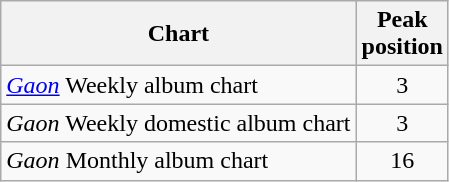<table class="wikitable sortable">
<tr>
<th>Chart</th>
<th>Peak<br>position</th>
</tr>
<tr>
<td><em><a href='#'>Gaon</a></em> Weekly album chart</td>
<td align="center">3</td>
</tr>
<tr>
<td><em>Gaon</em> Weekly domestic album chart</td>
<td align="center">3</td>
</tr>
<tr>
<td><em>Gaon</em> Monthly album chart</td>
<td align="center">16</td>
</tr>
</table>
